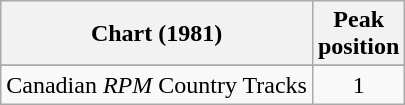<table class="wikitable sortable">
<tr>
<th align="left">Chart (1981)</th>
<th align="center">Peak<br>position</th>
</tr>
<tr>
</tr>
<tr>
<td align="left">Canadian <em>RPM</em> Country Tracks</td>
<td align="center">1</td>
</tr>
</table>
